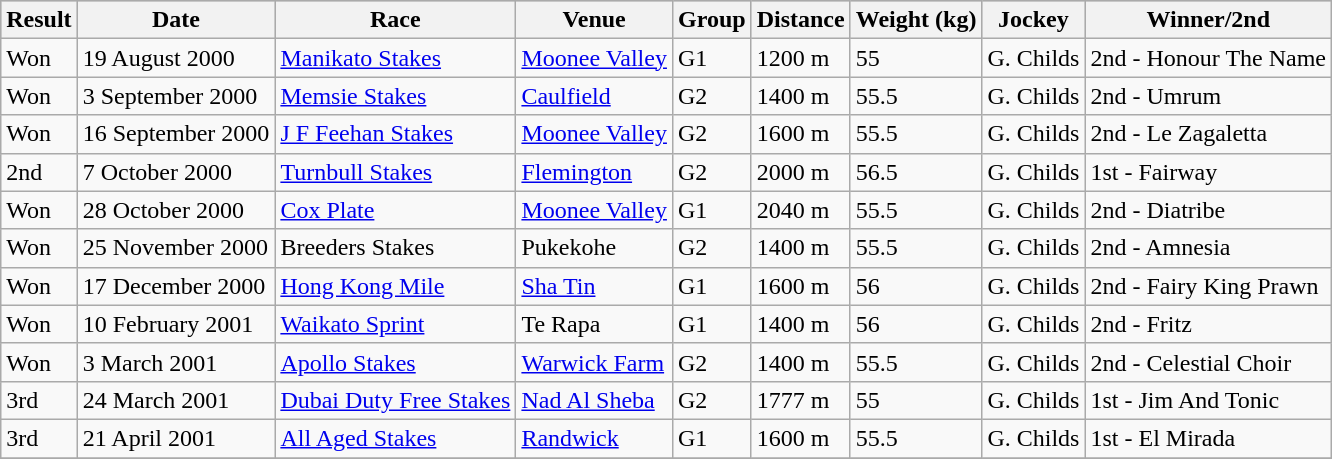<table class="wikitable">
<tr style="background:silver; color:black">
<th>Result</th>
<th>Date</th>
<th>Race</th>
<th>Venue</th>
<th>Group</th>
<th>Distance</th>
<th>Weight (kg)</th>
<th>Jockey</th>
<th>Winner/2nd</th>
</tr>
<tr>
<td>Won</td>
<td>19 August 2000</td>
<td><a href='#'>Manikato Stakes</a></td>
<td><a href='#'>Moonee Valley</a></td>
<td>G1</td>
<td>1200 m</td>
<td>55</td>
<td>G. Childs</td>
<td>2nd - Honour The Name</td>
</tr>
<tr>
<td>Won</td>
<td>3 September 2000</td>
<td><a href='#'>Memsie Stakes</a></td>
<td><a href='#'>Caulfield</a></td>
<td>G2</td>
<td>1400 m</td>
<td>55.5</td>
<td>G. Childs</td>
<td>2nd - Umrum</td>
</tr>
<tr>
<td>Won</td>
<td>16 September 2000</td>
<td><a href='#'>J F Feehan Stakes</a></td>
<td><a href='#'>Moonee Valley</a></td>
<td>G2</td>
<td>1600 m</td>
<td>55.5</td>
<td>G. Childs</td>
<td>2nd - Le Zagaletta</td>
</tr>
<tr>
<td>2nd</td>
<td>7 October 2000</td>
<td><a href='#'>Turnbull Stakes</a></td>
<td><a href='#'>Flemington</a></td>
<td>G2</td>
<td>2000 m</td>
<td>56.5</td>
<td>G. Childs</td>
<td>1st - Fairway</td>
</tr>
<tr>
<td>Won</td>
<td>28 October 2000</td>
<td><a href='#'>Cox Plate</a></td>
<td><a href='#'>Moonee Valley</a></td>
<td>G1</td>
<td>2040 m</td>
<td>55.5</td>
<td>G. Childs</td>
<td>2nd - Diatribe</td>
</tr>
<tr>
<td>Won</td>
<td>25 November 2000</td>
<td>Breeders Stakes</td>
<td>Pukekohe</td>
<td>G2</td>
<td>1400 m</td>
<td>55.5</td>
<td>G. Childs</td>
<td>2nd - Amnesia</td>
</tr>
<tr>
<td>Won</td>
<td>17 December 2000</td>
<td><a href='#'>Hong Kong Mile</a></td>
<td><a href='#'>Sha Tin</a></td>
<td>G1</td>
<td>1600 m</td>
<td>56</td>
<td>G. Childs</td>
<td>2nd - Fairy King Prawn</td>
</tr>
<tr>
<td>Won</td>
<td>10 February 2001</td>
<td><a href='#'>Waikato Sprint</a></td>
<td>Te Rapa</td>
<td>G1</td>
<td>1400 m</td>
<td>56</td>
<td>G. Childs</td>
<td>2nd - Fritz</td>
</tr>
<tr>
<td>Won</td>
<td>3 March 2001</td>
<td><a href='#'>Apollo Stakes</a></td>
<td><a href='#'>Warwick Farm</a></td>
<td>G2</td>
<td>1400 m</td>
<td>55.5</td>
<td>G. Childs</td>
<td>2nd - Celestial Choir</td>
</tr>
<tr>
<td>3rd</td>
<td>24 March 2001</td>
<td><a href='#'>Dubai Duty Free Stakes</a></td>
<td><a href='#'>Nad Al Sheba</a></td>
<td>G2</td>
<td>1777 m</td>
<td>55</td>
<td>G. Childs</td>
<td>1st - Jim And Tonic</td>
</tr>
<tr>
<td>3rd</td>
<td>21 April 2001</td>
<td><a href='#'>All Aged Stakes</a></td>
<td><a href='#'>Randwick</a></td>
<td>G1</td>
<td>1600 m</td>
<td>55.5</td>
<td>G. Childs</td>
<td>1st - El Mirada</td>
</tr>
<tr>
</tr>
</table>
